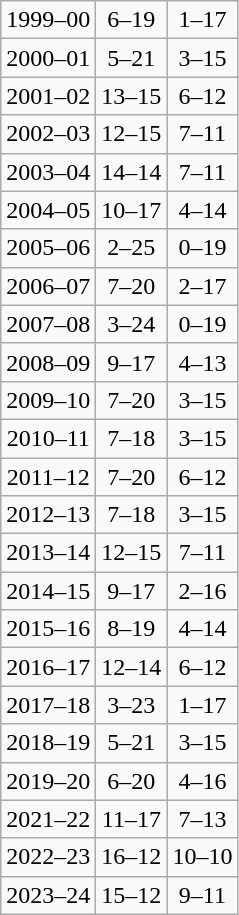<table class="wikitable" style="text-align:center;">
<tr>
<td>1999–00</td>
<td>6–19</td>
<td>1–17</td>
</tr>
<tr>
<td>2000–01</td>
<td>5–21</td>
<td>3–15</td>
</tr>
<tr>
<td>2001–02</td>
<td>13–15</td>
<td>6–12</td>
</tr>
<tr>
<td>2002–03</td>
<td>12–15</td>
<td>7–11</td>
</tr>
<tr>
<td>2003–04</td>
<td>14–14</td>
<td>7–11</td>
</tr>
<tr>
<td>2004–05</td>
<td>10–17</td>
<td>4–14</td>
</tr>
<tr>
<td>2005–06</td>
<td>2–25</td>
<td>0–19</td>
</tr>
<tr>
<td>2006–07</td>
<td>7–20</td>
<td>2–17</td>
</tr>
<tr>
<td>2007–08</td>
<td>3–24</td>
<td>0–19</td>
</tr>
<tr>
<td>2008–09</td>
<td>9–17</td>
<td>4–13</td>
</tr>
<tr>
<td>2009–10</td>
<td>7–20</td>
<td>3–15</td>
</tr>
<tr>
<td>2010–11</td>
<td>7–18</td>
<td>3–15</td>
</tr>
<tr>
<td>2011–12</td>
<td>7–20</td>
<td>6–12</td>
</tr>
<tr>
<td>2012–13</td>
<td>7–18</td>
<td>3–15</td>
</tr>
<tr>
<td>2013–14</td>
<td>12–15</td>
<td>7–11</td>
</tr>
<tr>
<td>2014–15</td>
<td>9–17</td>
<td>2–16</td>
</tr>
<tr>
<td>2015–16</td>
<td>8–19</td>
<td>4–14</td>
</tr>
<tr>
<td>2016–17</td>
<td>12–14</td>
<td>6–12</td>
</tr>
<tr>
<td>2017–18</td>
<td>3–23</td>
<td>1–17</td>
</tr>
<tr>
<td>2018–19</td>
<td>5–21</td>
<td>3–15</td>
</tr>
<tr>
<td>2019–20</td>
<td>6–20</td>
<td>4–16</td>
</tr>
<tr>
<td>2021–22</td>
<td>11–17</td>
<td>7–13</td>
</tr>
<tr>
<td>2022–23</td>
<td>16–12</td>
<td>10–10</td>
</tr>
<tr>
<td>2023–24</td>
<td>15–12</td>
<td>9–11</td>
</tr>
</table>
